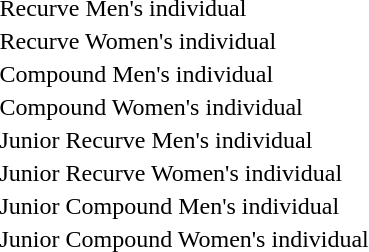<table>
<tr>
<td>Recurve Men's individual<br></td>
<td></td>
<td></td>
<td></td>
</tr>
<tr>
<td>Recurve Women's individual<br></td>
<td></td>
<td></td>
<td></td>
</tr>
<tr>
<td>Compound Men's individual<br></td>
<td></td>
<td></td>
<td></td>
</tr>
<tr>
<td>Compound Women's individual<br></td>
<td></td>
<td></td>
<td></td>
</tr>
<tr>
<td>Junior Recurve Men's individual<br></td>
<td></td>
<td></td>
<td></td>
</tr>
<tr>
<td>Junior Recurve Women's individual<br></td>
<td></td>
<td></td>
<td></td>
</tr>
<tr>
<td>Junior Compound Men's individual<br></td>
<td></td>
<td></td>
<td></td>
</tr>
<tr>
<td>Junior Compound Women's individual<br></td>
<td></td>
<td></td>
<td></td>
</tr>
</table>
